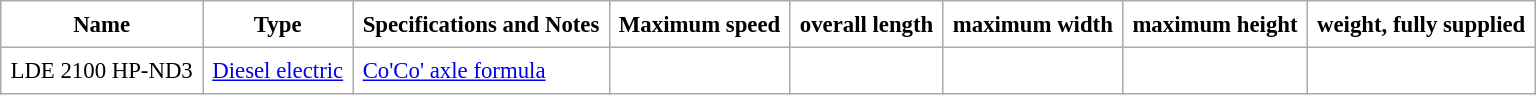<table border="1" align="center" class="toccolours" style="font-size: 95%; border: 1px #aaaaaa solid; border-collapse: collapse; margin: 10px 10px 10px 0; padding:0;" cellpadding=6>
<tr>
<th>Name</th>
<th>Type</th>
<th>Specifications and Notes</th>
<th>Maximum speed</th>
<th>overall length</th>
<th>maximum width</th>
<th>maximum height</th>
<th>weight, fully supplied</th>
</tr>
<tr>
<td>LDE 2100 HP-ND3</td>
<td><a href='#'>Diesel electric</a></td>
<td> <a href='#'>Co'Co' axle formula</a></td>
<td></td>
<td></td>
<td></td>
<td></td>
<td></td>
</tr>
</table>
